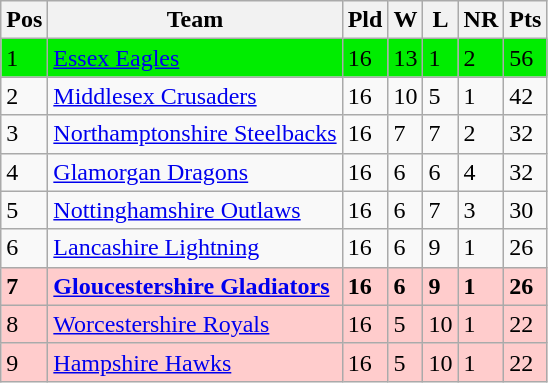<table class="wikitable">
<tr>
<th>Pos</th>
<th>Team</th>
<th>Pld</th>
<th>W</th>
<th>L</th>
<th>NR</th>
<th>Pts</th>
</tr>
<tr bgcolor="#00ed00">
<td>1</td>
<td><a href='#'>Essex Eagles</a></td>
<td>16</td>
<td>13</td>
<td>1</td>
<td>2</td>
<td>56</td>
</tr>
<tr>
<td>2</td>
<td><a href='#'>Middlesex Crusaders</a></td>
<td>16</td>
<td>10</td>
<td>5</td>
<td>1</td>
<td>42</td>
</tr>
<tr>
<td>3</td>
<td><a href='#'>Northamptonshire Steelbacks</a></td>
<td>16</td>
<td>7</td>
<td>7</td>
<td>2</td>
<td>32</td>
</tr>
<tr>
<td>4</td>
<td><a href='#'>Glamorgan Dragons</a></td>
<td>16</td>
<td>6</td>
<td>6</td>
<td>4</td>
<td>32</td>
</tr>
<tr>
<td>5</td>
<td><a href='#'>Nottinghamshire Outlaws</a></td>
<td>16</td>
<td>6</td>
<td>7</td>
<td>3</td>
<td>30</td>
</tr>
<tr>
<td>6</td>
<td><a href='#'>Lancashire Lightning</a></td>
<td>16</td>
<td>6</td>
<td>9</td>
<td>1</td>
<td>26</td>
</tr>
<tr bgcolor="#ffcccc">
<td><strong>7</strong></td>
<td><strong><a href='#'>Gloucestershire Gladiators</a></strong></td>
<td><strong>16</strong></td>
<td><strong>6</strong></td>
<td><strong>9</strong></td>
<td><strong>1</strong></td>
<td><strong>26</strong></td>
</tr>
<tr bgcolor="#ffcccc">
<td>8</td>
<td><a href='#'>Worcestershire Royals</a></td>
<td>16</td>
<td>5</td>
<td>10</td>
<td>1</td>
<td>22</td>
</tr>
<tr bgcolor="#ffcccc">
<td>9</td>
<td><a href='#'>Hampshire Hawks</a></td>
<td>16</td>
<td>5</td>
<td>10</td>
<td>1</td>
<td>22</td>
</tr>
</table>
